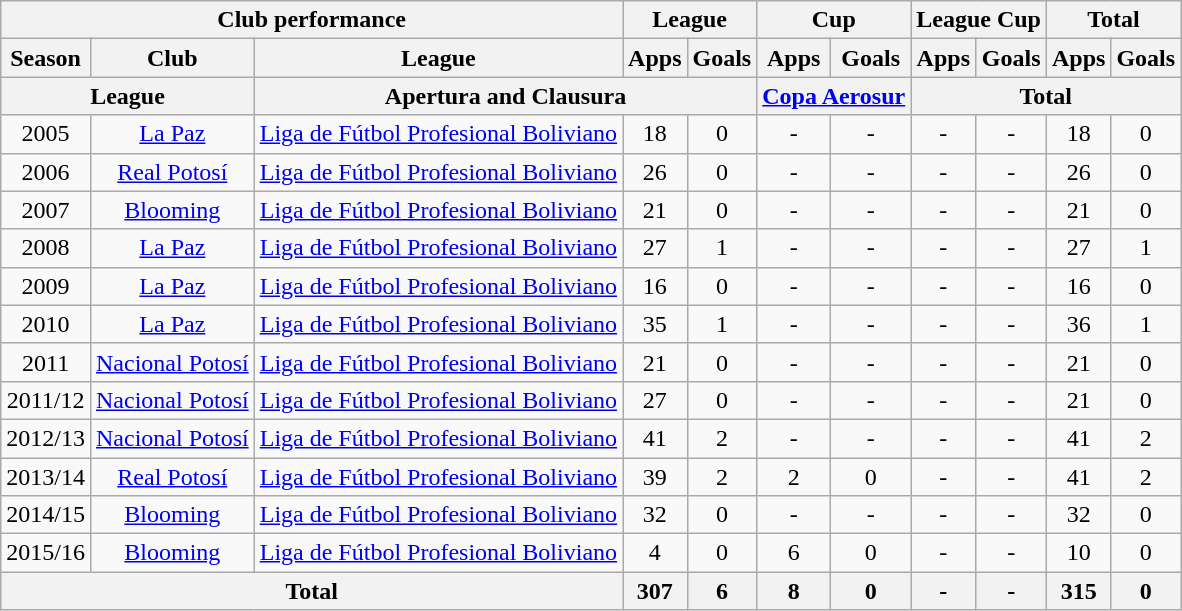<table class="wikitable" style="text-align:center;">
<tr>
<th colspan=3>Club performance</th>
<th colspan=2>League</th>
<th colspan=2>Cup</th>
<th colspan=2>League Cup</th>
<th colspan=2>Total</th>
</tr>
<tr>
<th>Season</th>
<th>Club</th>
<th>League</th>
<th>Apps</th>
<th>Goals</th>
<th>Apps</th>
<th>Goals</th>
<th>Apps</th>
<th>Goals</th>
<th>Apps</th>
<th>Goals</th>
</tr>
<tr>
<th colspan=2>League</th>
<th colspan=3>Apertura and Clausura</th>
<th colspan=2><a href='#'>Copa Aerosur</a></th>
<th colspan=6>Total</th>
</tr>
<tr>
<td>2005</td>
<td><a href='#'>La Paz</a></td>
<td><a href='#'>Liga de Fútbol Profesional Boliviano</a></td>
<td>18</td>
<td>0</td>
<td>-</td>
<td>-</td>
<td>-</td>
<td>-</td>
<td>18</td>
<td>0</td>
</tr>
<tr>
<td>2006</td>
<td><a href='#'>Real Potosí</a></td>
<td><a href='#'>Liga de Fútbol Profesional Boliviano</a></td>
<td>26</td>
<td>0</td>
<td>-</td>
<td>-</td>
<td>-</td>
<td>-</td>
<td>26</td>
<td>0</td>
</tr>
<tr>
<td>2007</td>
<td><a href='#'>Blooming</a></td>
<td><a href='#'>Liga de Fútbol Profesional Boliviano</a></td>
<td>21</td>
<td>0</td>
<td>-</td>
<td>-</td>
<td>-</td>
<td>-</td>
<td>21</td>
<td>0</td>
</tr>
<tr>
<td>2008</td>
<td><a href='#'>La Paz</a></td>
<td><a href='#'>Liga de Fútbol Profesional Boliviano</a></td>
<td>27</td>
<td>1</td>
<td>-</td>
<td>-</td>
<td>-</td>
<td>-</td>
<td>27</td>
<td>1</td>
</tr>
<tr>
<td>2009</td>
<td><a href='#'>La Paz</a></td>
<td><a href='#'>Liga de Fútbol Profesional Boliviano</a></td>
<td>16</td>
<td>0</td>
<td>-</td>
<td>-</td>
<td>-</td>
<td>-</td>
<td>16</td>
<td>0</td>
</tr>
<tr>
<td>2010</td>
<td><a href='#'>La Paz</a></td>
<td><a href='#'>Liga de Fútbol Profesional Boliviano</a></td>
<td>35</td>
<td>1</td>
<td>-</td>
<td>-</td>
<td>-</td>
<td>-</td>
<td>36</td>
<td>1</td>
</tr>
<tr>
<td>2011</td>
<td><a href='#'>Nacional Potosí</a></td>
<td><a href='#'>Liga de Fútbol Profesional Boliviano</a></td>
<td>21</td>
<td>0</td>
<td>-</td>
<td>-</td>
<td>-</td>
<td>-</td>
<td>21</td>
<td>0</td>
</tr>
<tr>
<td>2011/12</td>
<td><a href='#'>Nacional Potosí</a></td>
<td><a href='#'>Liga de Fútbol Profesional Boliviano</a></td>
<td>27</td>
<td>0</td>
<td>-</td>
<td>-</td>
<td>-</td>
<td>-</td>
<td>21</td>
<td>0</td>
</tr>
<tr>
<td>2012/13</td>
<td><a href='#'>Nacional Potosí</a></td>
<td><a href='#'>Liga de Fútbol Profesional Boliviano</a></td>
<td>41</td>
<td>2</td>
<td>-</td>
<td>-</td>
<td>-</td>
<td>-</td>
<td>41</td>
<td>2</td>
</tr>
<tr>
<td>2013/14</td>
<td><a href='#'>Real Potosí</a></td>
<td><a href='#'>Liga de Fútbol Profesional Boliviano</a></td>
<td>39</td>
<td>2</td>
<td>2</td>
<td>0</td>
<td>-</td>
<td>-</td>
<td>41</td>
<td>2</td>
</tr>
<tr>
<td>2014/15</td>
<td><a href='#'>Blooming</a></td>
<td><a href='#'>Liga de Fútbol Profesional Boliviano</a></td>
<td>32</td>
<td>0</td>
<td>-</td>
<td>-</td>
<td>-</td>
<td>-</td>
<td>32</td>
<td>0</td>
</tr>
<tr>
<td>2015/16</td>
<td><a href='#'>Blooming</a></td>
<td><a href='#'>Liga de Fútbol Profesional Boliviano</a></td>
<td>4</td>
<td>0</td>
<td>6</td>
<td>0</td>
<td>-</td>
<td>-</td>
<td>10</td>
<td>0</td>
</tr>
<tr>
<th colspan=3>Total</th>
<th>307</th>
<th>6</th>
<th>8</th>
<th>0</th>
<th>-</th>
<th>-</th>
<th>315</th>
<th>0</th>
</tr>
</table>
